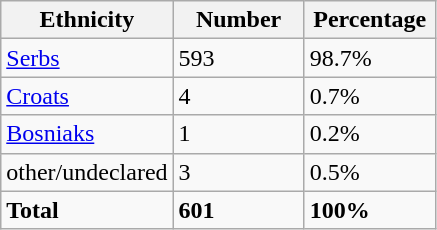<table class="wikitable">
<tr>
<th width="100px">Ethnicity</th>
<th width="80px">Number</th>
<th width="80px">Percentage</th>
</tr>
<tr>
<td><a href='#'>Serbs</a></td>
<td>593</td>
<td>98.7%</td>
</tr>
<tr>
<td><a href='#'>Croats</a></td>
<td>4</td>
<td>0.7%</td>
</tr>
<tr>
<td><a href='#'>Bosniaks</a></td>
<td>1</td>
<td>0.2%</td>
</tr>
<tr>
<td>other/undeclared</td>
<td>3</td>
<td>0.5%</td>
</tr>
<tr>
<td><strong>Total</strong></td>
<td><strong>601</strong></td>
<td><strong>100%</strong></td>
</tr>
</table>
